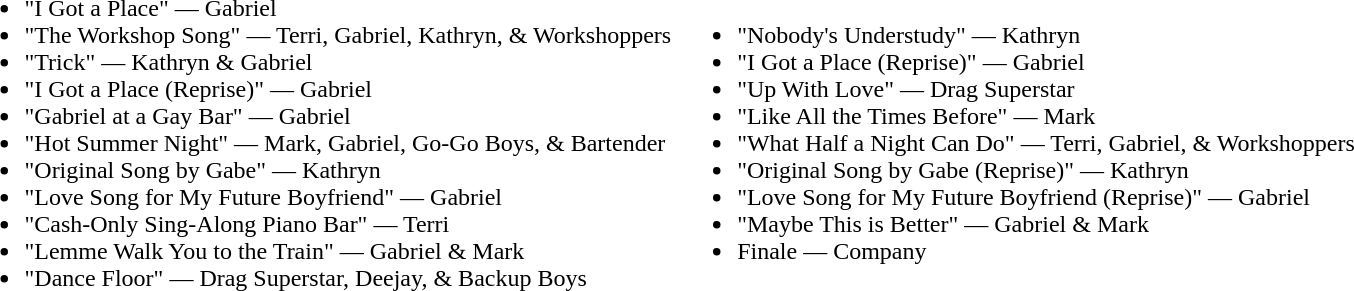<table>
<tr>
<td><br><ul><li>"I Got a Place" — Gabriel</li><li>"The Workshop Song" — Terri, Gabriel, Kathryn, & Workshoppers</li><li>"Trick" — Kathryn & Gabriel</li><li>"I Got a Place (Reprise)" — Gabriel</li><li>"Gabriel at a Gay Bar" — Gabriel</li><li>"Hot Summer Night" — Mark, Gabriel, Go-Go Boys, & Bartender</li><li>"Original Song by Gabe" — Kathryn</li><li>"Love Song for My Future Boyfriend" — Gabriel</li><li>"Cash-Only Sing-Along Piano Bar" — Terri</li><li>"Lemme Walk You to the Train" — Gabriel & Mark</li><li>"Dance Floor" — Drag Superstar, Deejay, & Backup Boys</li></ul></td>
<td><br><ul><li>"Nobody's Understudy" — Kathryn</li><li>"I Got a Place (Reprise)" — Gabriel</li><li>"Up With Love" — Drag Superstar</li><li>"Like All the Times Before" — Mark</li><li>"What Half a Night Can Do" — Terri, Gabriel, & Workshoppers</li><li>"Original Song by Gabe (Reprise)" — Kathryn</li><li>"Love Song for My Future Boyfriend (Reprise)" — Gabriel</li><li>"Maybe This is Better" — Gabriel & Mark</li><li>Finale — Company</li></ul></td>
</tr>
</table>
